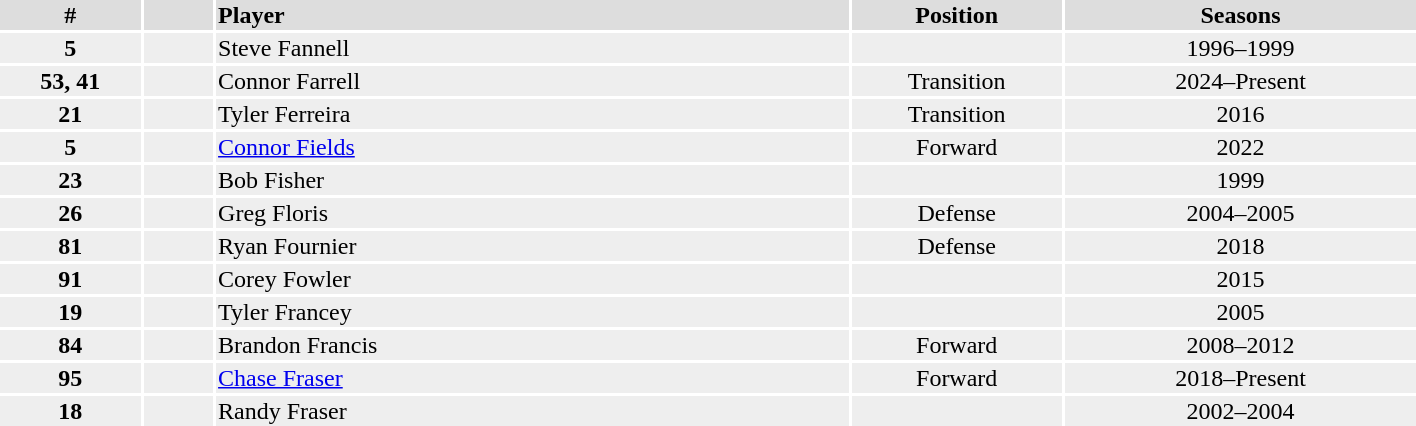<table width=75%>
<tr bgcolor="#dddddd">
<th width=10%>#</th>
<th width=5%></th>
<td align=left!!width=10%><strong>Player</strong></td>
<th width=15%>Position</th>
<th width=25%>Seasons</th>
</tr>
<tr bgcolor="#eeeeee">
<td align=center><strong>5</strong></td>
<td align=center></td>
<td>Steve Fannell</td>
<td align=center></td>
<td align=center>1996–1999</td>
</tr>
<tr bgcolor="#eeeeee">
<td align=center><strong>53, 41</strong></td>
<td align=center></td>
<td>Connor Farrell</td>
<td align=center>Transition</td>
<td align=center>2024–Present</td>
</tr>
<tr bgcolor="#eeeeee">
<td align=center><strong>21</strong></td>
<td align=center></td>
<td>Tyler Ferreira</td>
<td align=center>Transition</td>
<td align=center>2016</td>
</tr>
<tr bgcolor="#eeeeee">
<td align=center><strong>5</strong></td>
<td align=center></td>
<td><a href='#'>Connor Fields</a></td>
<td align=center>Forward</td>
<td align=center>2022</td>
</tr>
<tr bgcolor="#eeeeee">
<td align=center><strong>23</strong></td>
<td align=center></td>
<td>Bob Fisher</td>
<td align=center></td>
<td align=center>1999</td>
</tr>
<tr bgcolor="#eeeeee">
<td align=center><strong>26</strong></td>
<td align=center></td>
<td>Greg Floris</td>
<td align=center>Defense</td>
<td align=center>2004–2005</td>
</tr>
<tr bgcolor="#eeeeee">
<td align=center><strong>81</strong></td>
<td align=center></td>
<td>Ryan Fournier</td>
<td align=center>Defense</td>
<td align=center>2018</td>
</tr>
<tr bgcolor="#eeeeee">
<td align=center><strong>91</strong></td>
<td align=center></td>
<td>Corey Fowler</td>
<td align=center></td>
<td align=center>2015</td>
</tr>
<tr bgcolor="#eeeeee">
<td align=center><strong>19</strong></td>
<td align=center></td>
<td>Tyler Francey</td>
<td align=center></td>
<td align=center>2005</td>
</tr>
<tr bgcolor="#eeeeee">
<td align=center><strong>84</strong></td>
<td align=center></td>
<td>Brandon Francis</td>
<td align=center>Forward</td>
<td align=center>2008–2012</td>
</tr>
<tr bgcolor="#eeeeee">
<td align=center><strong>95</strong></td>
<td align=center></td>
<td><a href='#'>Chase Fraser</a></td>
<td align=center>Forward</td>
<td align=center>2018–Present</td>
</tr>
<tr bgcolor="#eeeeee">
<td align=center><strong>18</strong></td>
<td align=center></td>
<td>Randy Fraser</td>
<td align=center></td>
<td align=center>2002–2004</td>
</tr>
</table>
